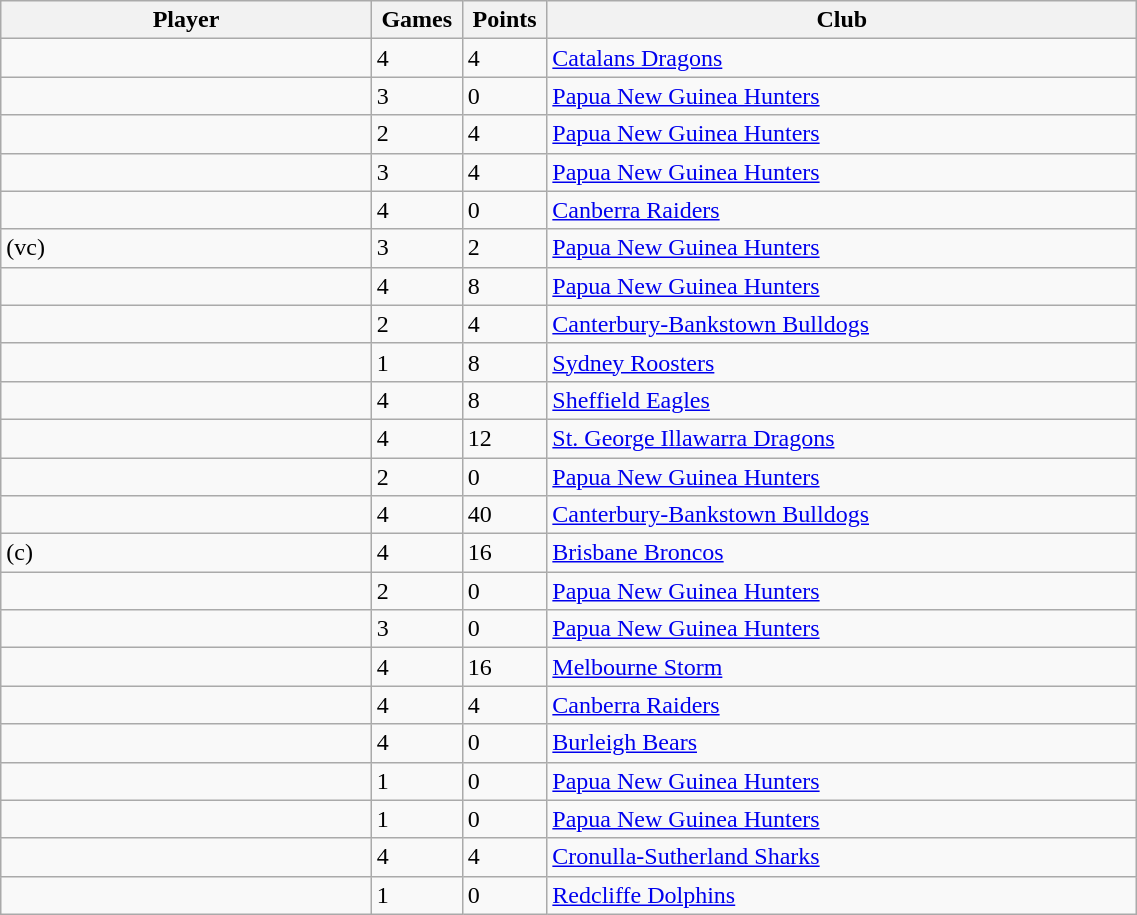<table class="wikitable sortable" style="width:60%;text-align:left">
<tr>
<th width=27%>Player</th>
<th width=4%>Games</th>
<th width=4%>Points</th>
<th width=43%>Club</th>
</tr>
<tr>
<td></td>
<td>4</td>
<td>4</td>
<td> <a href='#'>Catalans Dragons</a></td>
</tr>
<tr>
<td></td>
<td>3</td>
<td>0</td>
<td> <a href='#'>Papua New Guinea Hunters</a></td>
</tr>
<tr>
<td></td>
<td>2</td>
<td>4</td>
<td> <a href='#'>Papua New Guinea Hunters</a></td>
</tr>
<tr>
<td></td>
<td>3</td>
<td>4</td>
<td> <a href='#'>Papua New Guinea Hunters</a></td>
</tr>
<tr>
<td></td>
<td>4</td>
<td>0</td>
<td> <a href='#'>Canberra Raiders</a></td>
</tr>
<tr>
<td> (vc)</td>
<td>3</td>
<td>2</td>
<td> <a href='#'>Papua New Guinea Hunters</a></td>
</tr>
<tr>
<td></td>
<td>4</td>
<td>8</td>
<td> <a href='#'>Papua New Guinea Hunters</a></td>
</tr>
<tr>
<td></td>
<td>2</td>
<td>4</td>
<td> <a href='#'>Canterbury-Bankstown Bulldogs</a></td>
</tr>
<tr>
<td></td>
<td>1</td>
<td>8</td>
<td> <a href='#'>Sydney Roosters</a></td>
</tr>
<tr>
<td></td>
<td>4</td>
<td>8</td>
<td> <a href='#'>Sheffield Eagles</a></td>
</tr>
<tr>
<td></td>
<td>4</td>
<td>12</td>
<td> <a href='#'>St. George Illawarra Dragons</a></td>
</tr>
<tr>
<td></td>
<td>2</td>
<td>0</td>
<td> <a href='#'>Papua New Guinea Hunters</a></td>
</tr>
<tr>
<td></td>
<td>4</td>
<td>40</td>
<td> <a href='#'>Canterbury-Bankstown Bulldogs</a></td>
</tr>
<tr>
<td> (c)</td>
<td>4</td>
<td>16</td>
<td> <a href='#'>Brisbane Broncos</a></td>
</tr>
<tr>
<td></td>
<td>2</td>
<td>0</td>
<td> <a href='#'>Papua New Guinea Hunters</a></td>
</tr>
<tr>
<td></td>
<td>3</td>
<td>0</td>
<td> <a href='#'>Papua New Guinea Hunters</a></td>
</tr>
<tr>
<td></td>
<td>4</td>
<td>16</td>
<td> <a href='#'>Melbourne Storm</a></td>
</tr>
<tr>
<td></td>
<td>4</td>
<td>4</td>
<td> <a href='#'>Canberra Raiders</a></td>
</tr>
<tr>
<td></td>
<td>4</td>
<td>0</td>
<td> <a href='#'>Burleigh Bears</a></td>
</tr>
<tr>
<td></td>
<td>1</td>
<td>0</td>
<td> <a href='#'>Papua New Guinea Hunters</a></td>
</tr>
<tr>
<td></td>
<td>1</td>
<td>0</td>
<td> <a href='#'>Papua New Guinea Hunters</a></td>
</tr>
<tr>
<td></td>
<td>4</td>
<td>4</td>
<td> <a href='#'>Cronulla-Sutherland Sharks</a></td>
</tr>
<tr>
<td></td>
<td>1</td>
<td>0</td>
<td> <a href='#'>Redcliffe Dolphins</a></td>
</tr>
</table>
